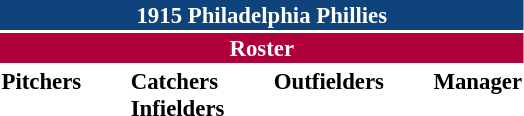<table class="toccolours" style="font-size: 95%;">
<tr>
<th colspan="10" style="background-color: #0f437c; color: white; text-align: center;">1915 Philadelphia Phillies</th>
</tr>
<tr>
<td colspan="10" style="background-color: #af0039; color: white; text-align: center;"><strong>Roster</strong></td>
</tr>
<tr>
<td valign="top"><strong>Pitchers</strong><br>







</td>
<td width="25px"></td>
<td valign="top"><strong>Catchers</strong><br>


<strong>Infielders</strong>





</td>
<td width="25px"></td>
<td valign="top"><strong>Outfielders</strong><br>



</td>
<td width="25px"></td>
<td valign="top"><strong>Manager</strong><br></td>
</tr>
</table>
